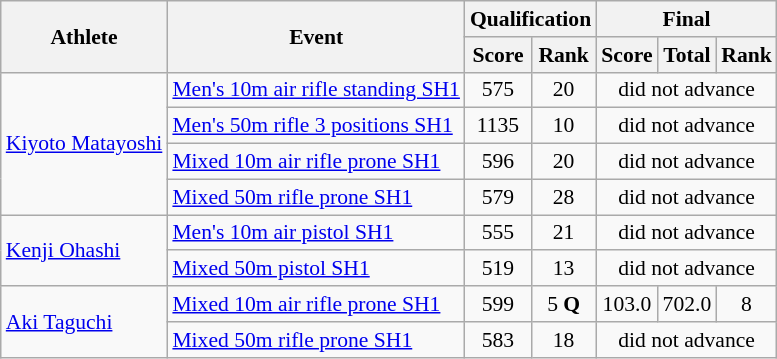<table class=wikitable style="font-size:90%">
<tr>
<th rowspan="2">Athlete</th>
<th rowspan="2">Event</th>
<th colspan="2">Qualification</th>
<th colspan="3">Final</th>
</tr>
<tr>
<th>Score</th>
<th>Rank</th>
<th>Score</th>
<th>Total</th>
<th>Rank</th>
</tr>
<tr>
<td rowspan="4"><a href='#'>Kiyoto Matayoshi</a></td>
<td><a href='#'>Men's 10m air rifle standing SH1</a></td>
<td align=center>575</td>
<td align=center>20</td>
<td align=center colspan="3">did not advance</td>
</tr>
<tr>
<td><a href='#'>Men's 50m rifle 3 positions SH1</a></td>
<td align=center>1135</td>
<td align=center>10</td>
<td align=center colspan="3">did not advance</td>
</tr>
<tr>
<td><a href='#'>Mixed 10m air rifle prone SH1</a></td>
<td align=center>596</td>
<td align=center>20</td>
<td align=center colspan="3">did not advance</td>
</tr>
<tr>
<td><a href='#'>Mixed 50m rifle prone SH1</a></td>
<td align=center>579</td>
<td align=center>28</td>
<td align=center colspan="3">did not advance</td>
</tr>
<tr>
<td rowspan="2"><a href='#'>Kenji Ohashi</a></td>
<td><a href='#'>Men's 10m air pistol SH1</a></td>
<td align=center>555</td>
<td align=center>21</td>
<td align=center colspan="3">did not advance</td>
</tr>
<tr>
<td><a href='#'>Mixed 50m pistol SH1</a></td>
<td align=center>519</td>
<td align=center>13</td>
<td align=center colspan="3">did not advance</td>
</tr>
<tr>
<td rowspan="2"><a href='#'>Aki Taguchi</a></td>
<td><a href='#'>Mixed 10m air rifle prone SH1</a></td>
<td align=center>599</td>
<td align=center>5 <strong>Q</strong></td>
<td align=center>103.0</td>
<td align=center>702.0</td>
<td align=center>8</td>
</tr>
<tr>
<td><a href='#'>Mixed 50m rifle prone SH1</a></td>
<td align=center>583</td>
<td align=center>18</td>
<td align=center colspan="3">did not advance</td>
</tr>
</table>
